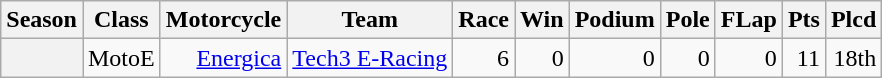<table class="wikitable" style=text-align:right>
<tr>
<th>Season</th>
<th>Class</th>
<th>Motorcycle</th>
<th>Team</th>
<th>Race</th>
<th>Win</th>
<th>Podium</th>
<th>Pole</th>
<th>FLap</th>
<th>Pts</th>
<th>Plcd</th>
</tr>
<tr>
<th></th>
<td>MotoE</td>
<td><a href='#'>Energica</a></td>
<td><a href='#'>Tech3 E-Racing</a></td>
<td>6</td>
<td>0</td>
<td>0</td>
<td>0</td>
<td>0</td>
<td>11</td>
<td>18th</td>
</tr>
</table>
